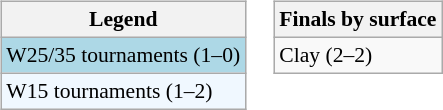<table>
<tr valign=top>
<td><br><table class="wikitable" style="font-size:90%">
<tr>
<th>Legend</th>
</tr>
<tr style="background:lightblue;">
<td>W25/35 tournaments (1–0)</td>
</tr>
<tr style="background:#f0f8ff;">
<td>W15 tournaments (1–2)</td>
</tr>
</table>
</td>
<td><br><table class="wikitable" style="font-size:90%">
<tr>
<th>Finals by surface</th>
</tr>
<tr>
<td>Clay (2–2)</td>
</tr>
</table>
</td>
</tr>
</table>
